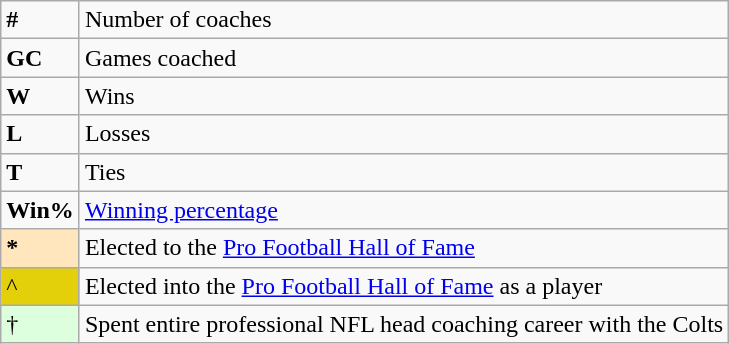<table class="wikitable">
<tr>
<td><strong>#</strong></td>
<td>Number of coaches</td>
</tr>
<tr>
<td><strong>GC</strong></td>
<td>Games coached</td>
</tr>
<tr>
<td><strong>W</strong></td>
<td>Wins</td>
</tr>
<tr>
<td><strong>L</strong></td>
<td>Losses</td>
</tr>
<tr>
<td><strong>T</strong></td>
<td>Ties</td>
</tr>
<tr>
<td><strong>Win%</strong></td>
<td><a href='#'>Winning percentage</a></td>
</tr>
<tr>
<td style="background-color: #FFE6BD"><strong>*</strong></td>
<td>Elected to the <a href='#'>Pro Football Hall of Fame</a></td>
</tr>
<tr>
<td style="background-color:#E4D00A">^</td>
<td>Elected into the <a href='#'>Pro Football Hall of Fame</a> as a player</td>
</tr>
<tr>
<td style="background: #ddffdd;">†</td>
<td>Spent entire professional NFL head coaching career with the Colts</td>
</tr>
</table>
